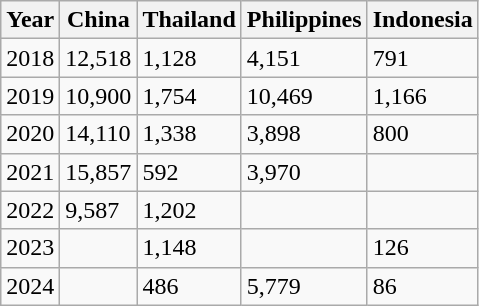<table class="wikitable">
<tr>
<th>Year</th>
<th>China</th>
<th>Thailand</th>
<th>Philippines</th>
<th>Indonesia</th>
</tr>
<tr>
<td>2018</td>
<td>12,518</td>
<td>1,128</td>
<td>4,151</td>
<td>791</td>
</tr>
<tr>
<td>2019</td>
<td>10,900</td>
<td>1,754</td>
<td>10,469</td>
<td>1,166</td>
</tr>
<tr>
<td>2020</td>
<td>14,110</td>
<td>1,338</td>
<td>3,898</td>
<td>800</td>
</tr>
<tr>
<td>2021</td>
<td>15,857</td>
<td>592</td>
<td>3,970</td>
<td></td>
</tr>
<tr>
<td>2022</td>
<td>9,587</td>
<td>1,202</td>
<td></td>
<td></td>
</tr>
<tr>
<td>2023</td>
<td></td>
<td>1,148</td>
<td></td>
<td>126</td>
</tr>
<tr>
<td>2024</td>
<td></td>
<td>486</td>
<td>5,779</td>
<td>86</td>
</tr>
</table>
